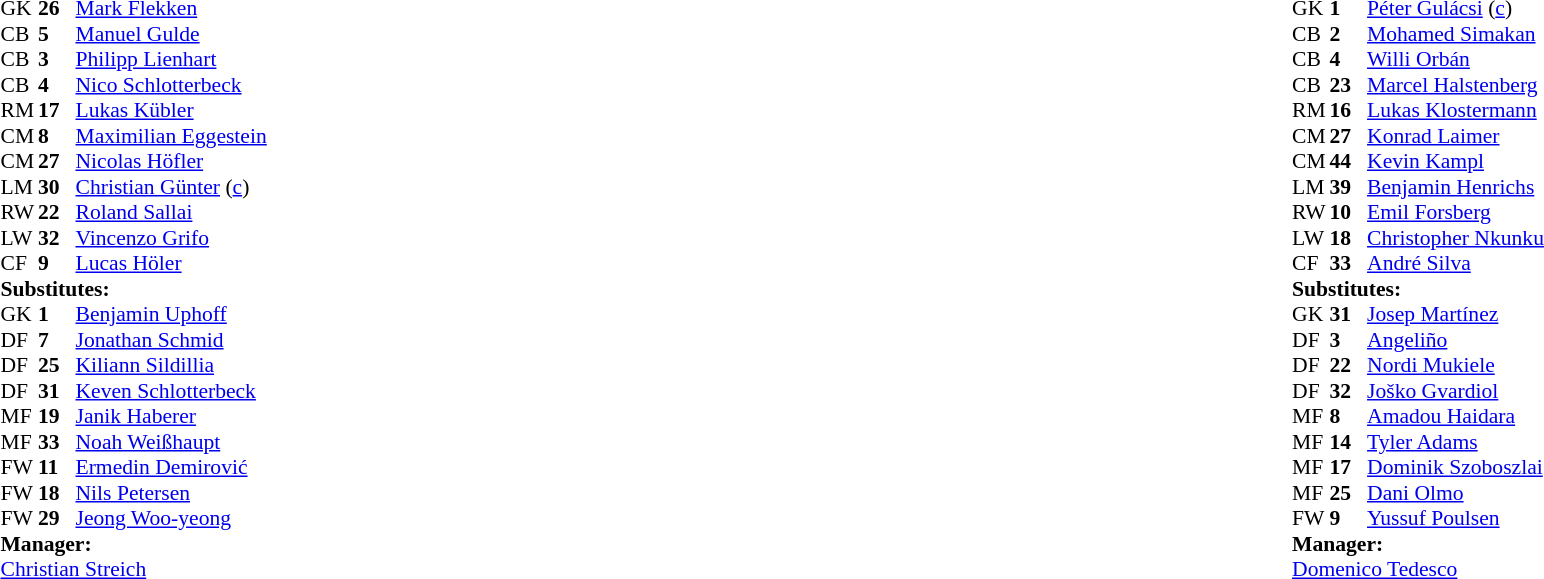<table width="100%">
<tr>
<td valign="top" width="40%"><br><table style="font-size:90%" cellspacing="0" cellpadding="0">
<tr>
<th width=25></th>
<th width=25></th>
</tr>
<tr>
<td>GK</td>
<td><strong>26</strong></td>
<td> <a href='#'>Mark Flekken</a></td>
</tr>
<tr>
<td>CB</td>
<td><strong>5</strong></td>
<td> <a href='#'>Manuel Gulde</a></td>
<td></td>
<td></td>
</tr>
<tr>
<td>CB</td>
<td><strong>3</strong></td>
<td> <a href='#'>Philipp Lienhart</a></td>
<td></td>
</tr>
<tr>
<td>CB</td>
<td><strong>4</strong></td>
<td> <a href='#'>Nico Schlotterbeck</a></td>
</tr>
<tr>
<td>RM</td>
<td><strong>17</strong></td>
<td> <a href='#'>Lukas Kübler</a></td>
<td></td>
<td></td>
</tr>
<tr>
<td>CM</td>
<td><strong>8</strong></td>
<td> <a href='#'>Maximilian Eggestein</a></td>
<td></td>
<td></td>
</tr>
<tr>
<td>CM</td>
<td><strong>27</strong></td>
<td> <a href='#'>Nicolas Höfler</a></td>
</tr>
<tr>
<td>LM</td>
<td><strong>30</strong></td>
<td> <a href='#'>Christian Günter</a> (<a href='#'>c</a>)</td>
</tr>
<tr>
<td>RW</td>
<td><strong>22</strong></td>
<td> <a href='#'>Roland Sallai</a></td>
<td></td>
<td></td>
</tr>
<tr>
<td>LW</td>
<td><strong>32</strong></td>
<td> <a href='#'>Vincenzo Grifo</a></td>
</tr>
<tr>
<td>CF</td>
<td><strong>9</strong></td>
<td> <a href='#'>Lucas Höler</a></td>
<td></td>
<td></td>
</tr>
<tr>
<td colspan=3><strong>Substitutes:</strong></td>
</tr>
<tr>
<td>GK</td>
<td><strong>1</strong></td>
<td> <a href='#'>Benjamin Uphoff</a></td>
</tr>
<tr>
<td>DF</td>
<td><strong>7</strong></td>
<td> <a href='#'>Jonathan Schmid</a></td>
<td></td>
<td></td>
</tr>
<tr>
<td>DF</td>
<td><strong>25</strong></td>
<td> <a href='#'>Kiliann Sildillia</a></td>
</tr>
<tr>
<td>DF</td>
<td><strong>31</strong></td>
<td> <a href='#'>Keven Schlotterbeck</a></td>
<td></td>
<td></td>
</tr>
<tr>
<td>MF</td>
<td><strong>19</strong></td>
<td> <a href='#'>Janik Haberer</a></td>
<td></td>
<td></td>
</tr>
<tr>
<td>MF</td>
<td><strong>33</strong></td>
<td> <a href='#'>Noah Weißhaupt</a></td>
</tr>
<tr>
<td>FW</td>
<td><strong>11</strong></td>
<td> <a href='#'>Ermedin Demirović</a></td>
<td></td>
<td></td>
</tr>
<tr>
<td>FW</td>
<td><strong>18</strong></td>
<td> <a href='#'>Nils Petersen</a></td>
<td></td>
<td></td>
</tr>
<tr>
<td>FW</td>
<td><strong>29</strong></td>
<td> <a href='#'>Jeong Woo-yeong</a></td>
</tr>
<tr>
<td colspan=3><strong>Manager:</strong></td>
</tr>
<tr>
<td colspan=3> <a href='#'>Christian Streich</a></td>
</tr>
</table>
</td>
<td valign="top"></td>
<td valign="top" width="50%"><br><table style="font-size:90%; margin:auto" cellspacing="0" cellpadding="0">
<tr>
<th width=25></th>
<th width=25></th>
</tr>
<tr>
<td>GK</td>
<td><strong>1</strong></td>
<td> <a href='#'>Péter Gulácsi</a> (<a href='#'>c</a>)</td>
</tr>
<tr>
<td>CB</td>
<td><strong>2</strong></td>
<td> <a href='#'>Mohamed Simakan</a></td>
<td></td>
<td></td>
</tr>
<tr>
<td>CB</td>
<td><strong>4</strong></td>
<td> <a href='#'>Willi Orbán</a></td>
</tr>
<tr>
<td>CB</td>
<td><strong>23</strong></td>
<td> <a href='#'>Marcel Halstenberg</a></td>
<td></td>
</tr>
<tr>
<td>RM</td>
<td><strong>16</strong></td>
<td> <a href='#'>Lukas Klostermann</a></td>
</tr>
<tr>
<td>CM</td>
<td><strong>27</strong></td>
<td> <a href='#'>Konrad Laimer</a></td>
<td></td>
<td></td>
</tr>
<tr>
<td>CM</td>
<td><strong>44</strong></td>
<td> <a href='#'>Kevin Kampl</a></td>
<td></td>
<td></td>
</tr>
<tr>
<td>LM</td>
<td><strong>39</strong></td>
<td> <a href='#'>Benjamin Henrichs</a></td>
</tr>
<tr>
<td>RW</td>
<td><strong>10</strong></td>
<td> <a href='#'>Emil Forsberg</a></td>
<td></td>
<td></td>
</tr>
<tr>
<td>LW</td>
<td><strong>18</strong></td>
<td> <a href='#'>Christopher Nkunku</a></td>
</tr>
<tr>
<td>CF</td>
<td><strong>33</strong></td>
<td> <a href='#'>André Silva</a></td>
<td></td>
<td></td>
</tr>
<tr>
<td colspan=3><strong>Substitutes:</strong></td>
</tr>
<tr>
<td>GK</td>
<td><strong>31</strong></td>
<td> <a href='#'>Josep Martínez</a></td>
</tr>
<tr>
<td>DF</td>
<td><strong>3</strong></td>
<td> <a href='#'>Angeliño</a></td>
</tr>
<tr>
<td>DF</td>
<td><strong>22</strong></td>
<td> <a href='#'>Nordi Mukiele</a></td>
<td></td>
<td></td>
</tr>
<tr>
<td>DF</td>
<td><strong>32</strong></td>
<td> <a href='#'>Joško Gvardiol</a></td>
<td></td>
<td></td>
</tr>
<tr>
<td>MF</td>
<td><strong>8</strong></td>
<td> <a href='#'>Amadou Haidara</a></td>
</tr>
<tr>
<td>MF</td>
<td><strong>14</strong></td>
<td> <a href='#'>Tyler Adams</a></td>
<td></td>
<td></td>
</tr>
<tr>
<td>MF</td>
<td><strong>17</strong></td>
<td> <a href='#'>Dominik Szoboszlai</a></td>
<td></td>
<td></td>
</tr>
<tr>
<td>MF</td>
<td><strong>25</strong></td>
<td> <a href='#'>Dani Olmo</a></td>
<td></td>
<td></td>
</tr>
<tr>
<td>FW</td>
<td><strong>9</strong></td>
<td> <a href='#'>Yussuf Poulsen</a></td>
</tr>
<tr>
<td colspan=3><strong>Manager:</strong></td>
</tr>
<tr>
<td colspan=3> <a href='#'>Domenico Tedesco</a></td>
<td></td>
</tr>
</table>
</td>
</tr>
</table>
